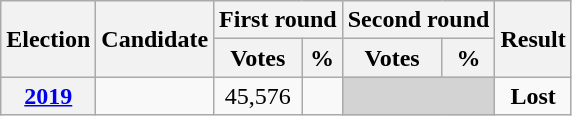<table class="wikitable" style="text-align:center">
<tr>
<th rowspan="2">Election</th>
<th rowspan="2">Candidate</th>
<th colspan="2" scope="col">First round</th>
<th colspan="2">Second round</th>
<th rowspan="2">Result</th>
</tr>
<tr>
<th>Votes</th>
<th>%</th>
<th>Votes</th>
<th>%</th>
</tr>
<tr>
<th><a href='#'>2019</a></th>
<td></td>
<td>45,576</td>
<td></td>
<td colspan="2" bgcolor="lightgrey"></td>
<td><strong>Lost</strong> </td>
</tr>
</table>
